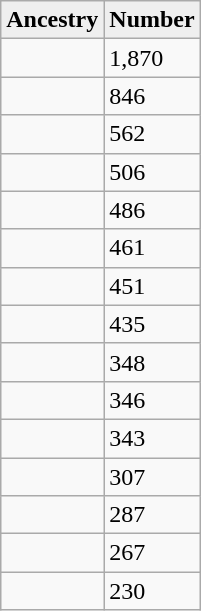<table style="float: center;" class="wikitable">
<tr>
<th style="background:#efefef;">Ancestry</th>
<th style="background:#efefef;">Number</th>
</tr>
<tr>
<td></td>
<td>1,870</td>
</tr>
<tr>
<td></td>
<td>846</td>
</tr>
<tr>
<td></td>
<td>562</td>
</tr>
<tr>
<td></td>
<td>506</td>
</tr>
<tr>
<td></td>
<td>486</td>
</tr>
<tr>
<td></td>
<td>461</td>
</tr>
<tr>
<td></td>
<td>451</td>
</tr>
<tr>
<td></td>
<td>435</td>
</tr>
<tr>
<td></td>
<td>348</td>
</tr>
<tr>
<td></td>
<td>346</td>
</tr>
<tr>
<td></td>
<td>343</td>
</tr>
<tr>
<td></td>
<td>307</td>
</tr>
<tr>
<td></td>
<td>287</td>
</tr>
<tr>
<td></td>
<td>267</td>
</tr>
<tr>
<td></td>
<td>230</td>
</tr>
</table>
